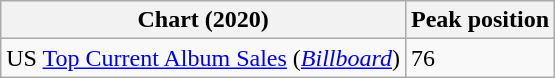<table class="wikitable">
<tr>
<th>Chart (2020)</th>
<th>Peak position</th>
</tr>
<tr>
<td>US <a href='#'>Top Current Album Sales</a> (<em><a href='#'>Billboard</a></em>)</td>
<td>76</td>
</tr>
</table>
